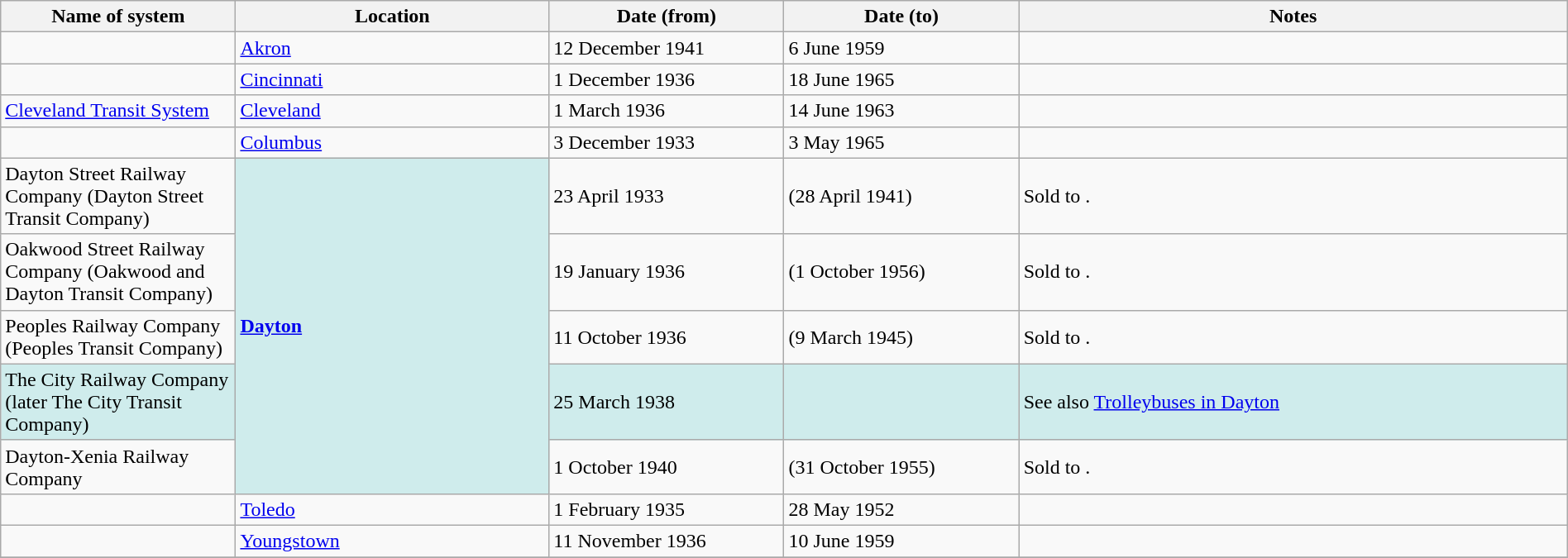<table class="wikitable" width=100%>
<tr>
<th width=15%>Name of system</th>
<th width=20%>Location</th>
<th width=15%>Date (from)</th>
<th width=15%>Date (to)</th>
<th width=35%>Notes</th>
</tr>
<tr>
<td> </td>
<td><a href='#'>Akron</a></td>
<td>12 December 1941</td>
<td>6 June 1959</td>
<td> </td>
</tr>
<tr>
<td> </td>
<td><a href='#'>Cincinnati</a></td>
<td>1 December 1936</td>
<td>18 June 1965</td>
<td> </td>
</tr>
<tr>
<td><a href='#'>Cleveland Transit System</a></td>
<td><a href='#'>Cleveland</a></td>
<td>1 March 1936</td>
<td>14 June 1963</td>
<td> </td>
</tr>
<tr>
<td> </td>
<td><a href='#'>Columbus</a></td>
<td>3 December 1933</td>
<td>3 May 1965</td>
<td> </td>
</tr>
<tr>
<td>Dayton Street Railway Company (Dayton Street Transit Company)</td>
<td style="background:#CFECEC" rowspan="5"><strong><a href='#'>Dayton</a></strong></td>
<td>23 April 1933</td>
<td>(28 April 1941)</td>
<td>Sold to .</td>
</tr>
<tr>
<td>Oakwood Street Railway Company (Oakwood and Dayton Transit Company)</td>
<td>19 January 1936</td>
<td>(1 October 1956)</td>
<td>Sold to .</td>
</tr>
<tr>
<td>Peoples Railway Company (Peoples Transit Company)</td>
<td>11 October 1936</td>
<td>(9 March 1945)</td>
<td>Sold to .</td>
</tr>
<tr style="background:#CFECEC">
<td>The City Railway Company (later The City Transit Company)</td>
<td>25 March 1938</td>
<td> </td>
<td>See also <a href='#'>Trolleybuses in Dayton</a></td>
</tr>
<tr>
<td>Dayton-Xenia Railway Company</td>
<td>1 October 1940</td>
<td>(31 October 1955)</td>
<td>Sold to .</td>
</tr>
<tr>
<td> </td>
<td><a href='#'>Toledo</a></td>
<td>1 February 1935</td>
<td>28 May 1952</td>
<td> </td>
</tr>
<tr>
<td> </td>
<td><a href='#'>Youngstown</a></td>
<td>11 November 1936</td>
<td>10 June 1959</td>
<td> </td>
</tr>
<tr>
</tr>
</table>
